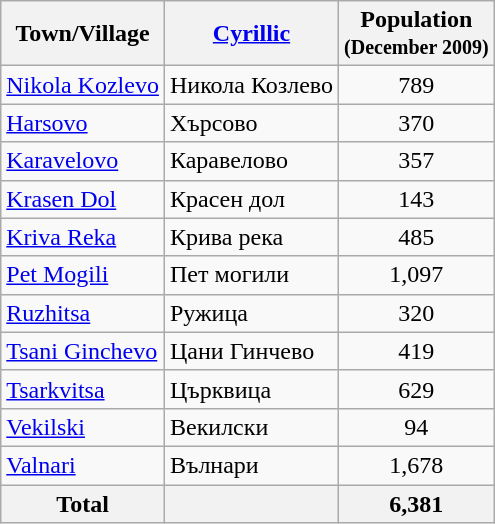<table class="wikitable sortable">
<tr>
<th>Town/Village</th>
<th><a href='#'>Cyrillic</a></th>
<th>Population<br><small>(December 2009)</small></th>
</tr>
<tr>
<td><a href='#'>Nikola Kozlevo</a></td>
<td>Никола Козлево</td>
<td align="center">789</td>
</tr>
<tr>
<td><a href='#'>Harsovo</a></td>
<td>Хърсово</td>
<td align="center">370</td>
</tr>
<tr>
<td><a href='#'>Karavelovo</a></td>
<td>Каравелово</td>
<td align="center">357</td>
</tr>
<tr>
<td><a href='#'>Krasen Dol</a></td>
<td>Красен дол</td>
<td align="center">143</td>
</tr>
<tr>
<td><a href='#'>Kriva Reka</a></td>
<td>Крива река</td>
<td align="center">485</td>
</tr>
<tr>
<td><a href='#'>Pet Mogili</a></td>
<td>Пет могили</td>
<td align="center">1,097</td>
</tr>
<tr>
<td><a href='#'>Ruzhitsa</a></td>
<td>Ружица</td>
<td align="center">320</td>
</tr>
<tr>
<td><a href='#'>Tsani Ginchevo</a></td>
<td>Цани Гинчево</td>
<td align="center">419</td>
</tr>
<tr>
<td><a href='#'>Tsarkvitsa</a></td>
<td>Църквица</td>
<td align="center">629</td>
</tr>
<tr>
<td><a href='#'>Vekilski</a></td>
<td>Векилски</td>
<td align="center">94</td>
</tr>
<tr>
<td><a href='#'>Valnari</a></td>
<td>Вълнари</td>
<td align="center">1,678</td>
</tr>
<tr>
<th>Total</th>
<th></th>
<th align="center">6,381</th>
</tr>
</table>
